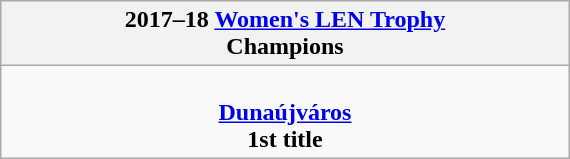<table class="wikitable" style="margin: 0 auto; width: 30%;">
<tr>
<th>2017–18 <a href='#'>Women's LEN Trophy</a><br>Champions</th>
</tr>
<tr>
<td align="center"><br><strong><a href='#'>Dunaújváros</a></strong><br><strong>1st title</strong></td>
</tr>
</table>
